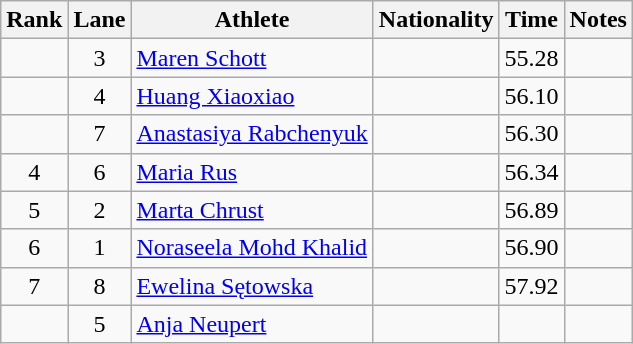<table class="wikitable sortable" style="text-align:center">
<tr>
<th>Rank</th>
<th>Lane</th>
<th>Athlete</th>
<th>Nationality</th>
<th>Time</th>
<th>Notes</th>
</tr>
<tr>
<td></td>
<td>3</td>
<td align=left><a href='#'>Maren Schott</a></td>
<td align=left></td>
<td>55.28</td>
<td></td>
</tr>
<tr>
<td></td>
<td>4</td>
<td align=left><a href='#'>Huang Xiaoxiao</a></td>
<td align=left></td>
<td>56.10</td>
<td></td>
</tr>
<tr>
<td></td>
<td>7</td>
<td align=left><a href='#'>Anastasiya Rabchenyuk</a></td>
<td align=left></td>
<td>56.30</td>
<td></td>
</tr>
<tr>
<td>4</td>
<td>6</td>
<td align=left><a href='#'>Maria Rus</a></td>
<td align=left></td>
<td>56.34</td>
<td></td>
</tr>
<tr>
<td>5</td>
<td>2</td>
<td align=left><a href='#'>Marta Chrust</a></td>
<td align=left></td>
<td>56.89</td>
<td></td>
</tr>
<tr>
<td>6</td>
<td>1</td>
<td align=left><a href='#'>Noraseela Mohd Khalid</a></td>
<td align=left></td>
<td>56.90</td>
<td></td>
</tr>
<tr>
<td>7</td>
<td>8</td>
<td align=left><a href='#'>Ewelina Sętowska</a></td>
<td align=left></td>
<td>57.92</td>
<td></td>
</tr>
<tr>
<td></td>
<td>5</td>
<td align=left><a href='#'>Anja Neupert</a></td>
<td align=left></td>
<td></td>
<td></td>
</tr>
</table>
